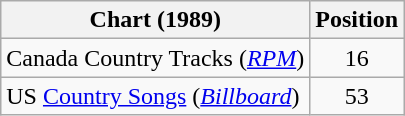<table class="wikitable sortable">
<tr>
<th scope="col">Chart (1989)</th>
<th scope="col">Position</th>
</tr>
<tr>
<td>Canada Country Tracks (<em><a href='#'>RPM</a></em>)</td>
<td align="center">16</td>
</tr>
<tr>
<td>US <a href='#'>Country Songs</a> (<em><a href='#'>Billboard</a></em>)</td>
<td align="center">53</td>
</tr>
</table>
